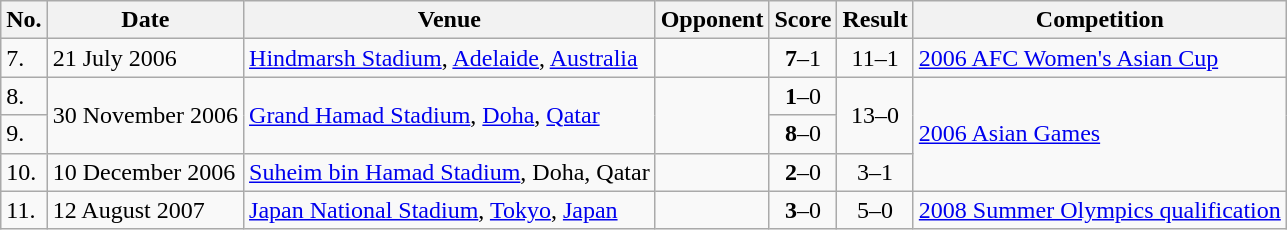<table class="wikitable">
<tr>
<th>No.</th>
<th>Date</th>
<th>Venue</th>
<th>Opponent</th>
<th>Score</th>
<th>Result</th>
<th>Competition</th>
</tr>
<tr>
<td>7.</td>
<td>21 July 2006</td>
<td><a href='#'>Hindmarsh Stadium</a>, <a href='#'>Adelaide</a>, <a href='#'>Australia</a></td>
<td></td>
<td align=center><strong>7</strong>–1</td>
<td align=center>11–1</td>
<td><a href='#'>2006 AFC Women's Asian Cup</a></td>
</tr>
<tr>
<td>8.</td>
<td rowspan=2>30 November 2006</td>
<td rowspan=2><a href='#'>Grand Hamad Stadium</a>, <a href='#'>Doha</a>, <a href='#'>Qatar</a></td>
<td rowspan=2></td>
<td align=center><strong>1</strong>–0</td>
<td rowspan=2 align=center>13–0</td>
<td rowspan=3><a href='#'>2006 Asian Games</a></td>
</tr>
<tr>
<td>9.</td>
<td align=center><strong>8</strong>–0</td>
</tr>
<tr>
<td>10.</td>
<td>10 December 2006</td>
<td><a href='#'>Suheim bin Hamad Stadium</a>, Doha, Qatar</td>
<td></td>
<td align=center><strong>2</strong>–0</td>
<td align=center>3–1</td>
</tr>
<tr>
<td>11.</td>
<td>12 August 2007</td>
<td><a href='#'>Japan National Stadium</a>, <a href='#'>Tokyo</a>, <a href='#'>Japan</a></td>
<td></td>
<td align=center><strong>3</strong>–0</td>
<td align=center>5–0</td>
<td><a href='#'>2008 Summer Olympics qualification</a></td>
</tr>
</table>
